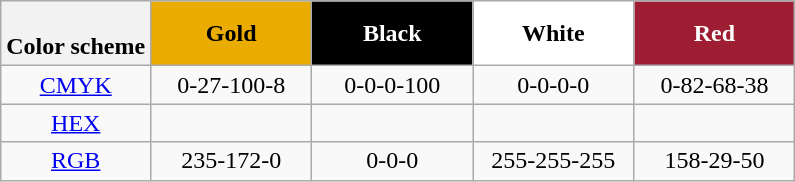<table class=wikitable style="text-align:center;">
<tr>
<th><br>Color scheme</th>
<th ! style="background:#ebac00; width:100px; color:black;">Gold</th>
<th style="background:#000000; width:100px; color:white;">Black</th>
<th style="background:#ffffff; width:100px; color:black;">White</th>
<th style="background:#9e1d32; width:100px; color:white;">Red</th>
</tr>
<tr>
<td><a href='#'>CMYK</a></td>
<td>0-27-100-8</td>
<td>0-0-0-100</td>
<td>0-0-0-0</td>
<td>0-82-68-38</td>
</tr>
<tr>
<td><a href='#'>HEX</a></td>
<td></td>
<td></td>
<td></td>
<td></td>
</tr>
<tr>
<td><a href='#'>RGB</a></td>
<td>235-172-0</td>
<td>0-0-0</td>
<td>255-255-255</td>
<td>158-29-50</td>
</tr>
</table>
